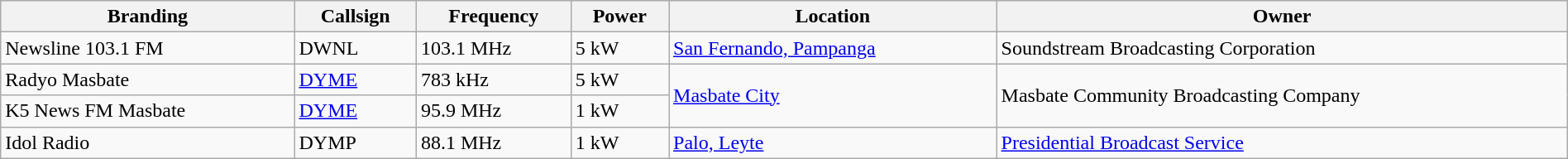<table class="wikitable sortable" style="width:100%" style="text-align:center;">
<tr>
<th>Branding</th>
<th>Callsign</th>
<th>Frequency</th>
<th>Power</th>
<th>Location</th>
<th>Owner</th>
</tr>
<tr>
<td>Newsline 103.1 FM</td>
<td>DWNL</td>
<td>103.1 MHz</td>
<td>5 kW</td>
<td><a href='#'>San Fernando, Pampanga</a></td>
<td>Soundstream Broadcasting Corporation</td>
</tr>
<tr>
<td>Radyo Masbate</td>
<td><a href='#'>DYME</a></td>
<td>783 kHz</td>
<td>5 kW</td>
<td rowspan=2><a href='#'>Masbate City</a></td>
<td rowspan=2>Masbate Community Broadcasting Company</td>
</tr>
<tr>
<td>K5 News FM Masbate</td>
<td><a href='#'>DYME</a></td>
<td>95.9 MHz</td>
<td>1 kW</td>
</tr>
<tr>
<td>Idol Radio</td>
<td>DYMP</td>
<td>88.1 MHz</td>
<td>1 kW</td>
<td><a href='#'>Palo, Leyte</a></td>
<td><a href='#'>Presidential Broadcast Service</a></td>
</tr>
</table>
